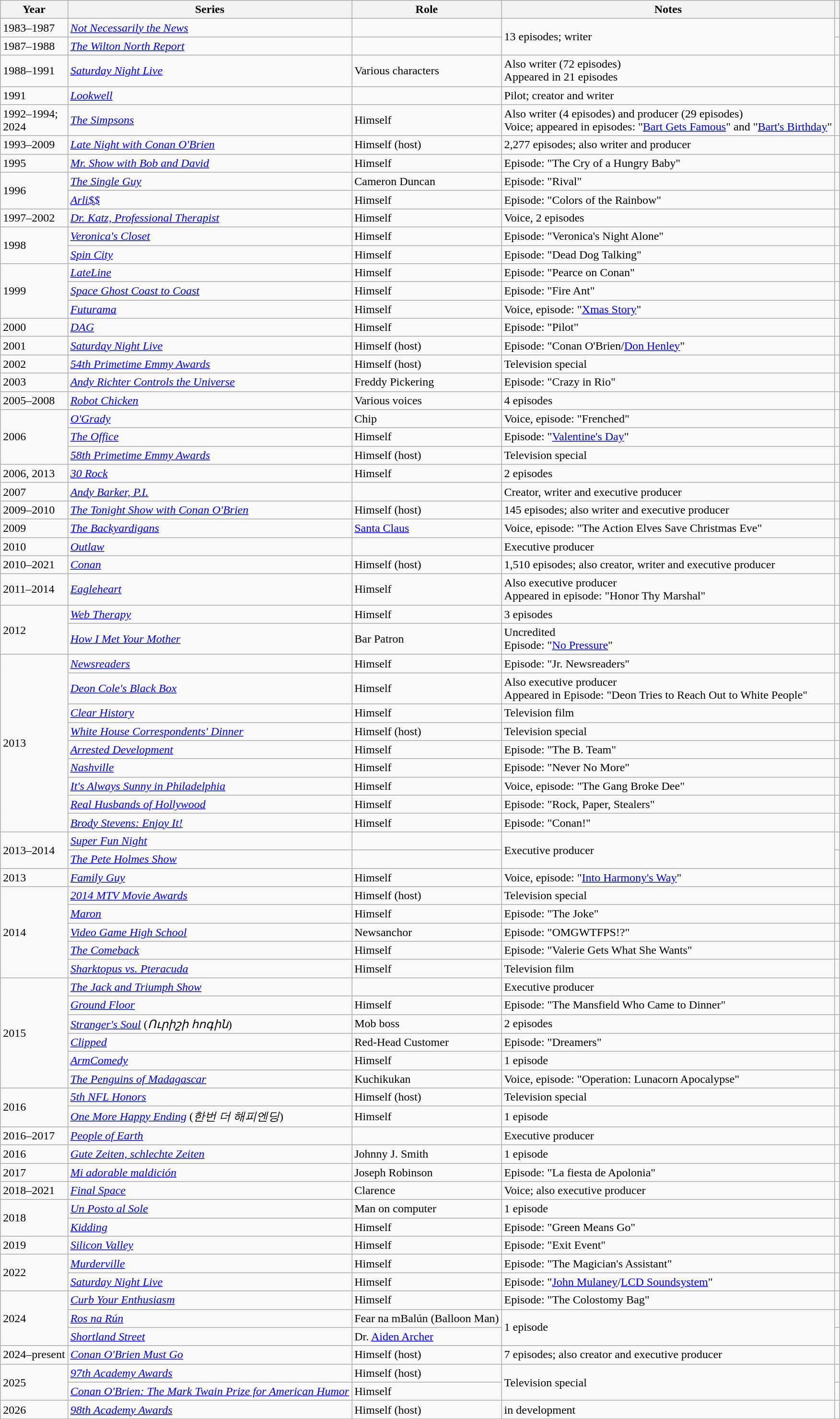<table class="wikitable sortable">
<tr>
<th>Year</th>
<th>Series</th>
<th>Role</th>
<th>Notes</th>
<th scope="col" class="unsortable"></th>
</tr>
<tr>
<td>1983–1987</td>
<td><em><a href='#'>Not Necessarily the News</a></em></td>
<td></td>
<td rowspan="2">13 episodes; writer</td>
<td style="text-align:center;"></td>
</tr>
<tr>
<td>1987–1988</td>
<td><em><a href='#'>The Wilton North Report</a></em></td>
<td></td>
<td style="text-align:center;"></td>
</tr>
<tr>
<td>1988–1991</td>
<td><em><a href='#'>Saturday Night Live</a></em></td>
<td>Various characters</td>
<td>Also writer (72 episodes)<br>Appeared in 21 episodes</td>
<td style="text-align:center;"></td>
</tr>
<tr>
<td>1991</td>
<td><em><a href='#'>Lookwell</a></em></td>
<td></td>
<td>Pilot; creator and writer</td>
<td style="text-align:center;"></td>
</tr>
<tr>
<td>1992–1994; <br> 2024</td>
<td><em><a href='#'>The Simpsons</a></em></td>
<td>Himself</td>
<td>Also writer (4 episodes) and producer (29 episodes)<br>Voice; appeared in episodes: "<a href='#'>Bart Gets Famous</a>" and "<a href='#'>Bart's Birthday</a>"</td>
<td style="text-align:center;"></td>
</tr>
<tr>
<td>1993–2009</td>
<td><em><a href='#'>Late Night with Conan O'Brien</a></em></td>
<td>Himself (host)</td>
<td>2,277 episodes; also writer and producer</td>
<td style="text-align:center;"></td>
</tr>
<tr>
<td>1995</td>
<td><em><a href='#'>Mr. Show with Bob and David</a></em></td>
<td>Himself</td>
<td>Episode: "The Cry of a Hungry Baby"</td>
<td style="text-align:center;"></td>
</tr>
<tr>
<td rowspan="2">1996</td>
<td><em><a href='#'>The Single Guy</a></em></td>
<td>Cameron Duncan</td>
<td>Episode: "Rival"</td>
<td style="text-align:center;"></td>
</tr>
<tr>
<td><em><a href='#'>Arli$$</a></em></td>
<td>Himself</td>
<td>Episode: "Colors of the Rainbow"</td>
<td style="text-align:center;"></td>
</tr>
<tr>
<td>1997–2002</td>
<td><em><a href='#'>Dr. Katz, Professional Therapist</a></em></td>
<td>Himself</td>
<td>Voice, 2 episodes</td>
<td style="text-align:center;"></td>
</tr>
<tr>
<td rowspan="2">1998</td>
<td><em><a href='#'>Veronica's Closet</a></em></td>
<td>Himself</td>
<td>Episode: "Veronica's Night Alone"</td>
<td style="text-align:center;"></td>
</tr>
<tr>
<td><em><a href='#'>Spin City</a></em></td>
<td>Himself</td>
<td>Episode: "Dead Dog Talking"</td>
<td style="text-align:center;"></td>
</tr>
<tr>
<td rowspan="3">1999</td>
<td><em><a href='#'>LateLine</a></em></td>
<td>Himself</td>
<td>Episode: "Pearce on Conan"</td>
<td style="text-align:center;"></td>
</tr>
<tr>
<td><em><a href='#'>Space Ghost Coast to Coast</a></em></td>
<td>Himself</td>
<td>Episode: "Fire Ant"</td>
<td style="text-align:center;"></td>
</tr>
<tr>
<td><em><a href='#'>Futurama</a></em></td>
<td>Himself</td>
<td>Voice, episode: "<a href='#'>Xmas Story</a>"</td>
<td style="text-align:center;"></td>
</tr>
<tr>
<td>2000</td>
<td><em><a href='#'>DAG</a></em></td>
<td>Himself</td>
<td>Episode: "Pilot"</td>
<td style="text-align:center;"></td>
</tr>
<tr>
<td>2001</td>
<td><em><a href='#'>Saturday Night Live</a></em></td>
<td>Himself (host)</td>
<td>Episode: "Conan O'Brien/<a href='#'>Don Henley</a>"</td>
<td style="text-align:center;"></td>
</tr>
<tr>
<td>2002</td>
<td><em><a href='#'>54th Primetime Emmy Awards</a></em></td>
<td>Himself (host)</td>
<td>Television special</td>
<td style="text-align:center;"></td>
</tr>
<tr>
<td>2003</td>
<td><em><a href='#'>Andy Richter Controls the Universe</a></em></td>
<td>Freddy Pickering</td>
<td>Episode: "Crazy in Rio"</td>
<td style="text-align:center;"></td>
</tr>
<tr>
<td>2005–2008</td>
<td><em><a href='#'>Robot Chicken</a></em></td>
<td>Various voices</td>
<td>4 episodes</td>
<td style="text-align:center;"></td>
</tr>
<tr>
<td rowspan="3">2006</td>
<td><em><a href='#'>O'Grady</a></em></td>
<td>Chip</td>
<td>Voice, episode: "Frenched"</td>
<td style="text-align:center;"></td>
</tr>
<tr>
<td><em><a href='#'>The Office</a></em></td>
<td>Himself</td>
<td>Episode: "<a href='#'>Valentine's Day</a>"</td>
<td style="text-align:center;"></td>
</tr>
<tr>
<td><em><a href='#'>58th Primetime Emmy Awards</a></em></td>
<td>Himself (host)</td>
<td>Television special</td>
<td style="text-align:center;"></td>
</tr>
<tr>
<td>2006, 2013</td>
<td><em><a href='#'>30 Rock</a></em></td>
<td>Himself</td>
<td>2 episodes</td>
<td style="text-align:center;"></td>
</tr>
<tr>
<td>2007</td>
<td><em><a href='#'>Andy Barker, P.I.</a></em></td>
<td></td>
<td>Creator, writer and executive producer</td>
<td style="text-align:center;"></td>
</tr>
<tr>
<td>2009–2010</td>
<td><em><a href='#'>The Tonight Show with Conan O'Brien</a></em></td>
<td>Himself (host)</td>
<td>145 episodes; also writer and executive producer</td>
<td style="text-align:center;"></td>
</tr>
<tr>
<td>2009</td>
<td><em><a href='#'>The Backyardigans</a></em></td>
<td><a href='#'>Santa Claus</a></td>
<td>Voice, episode: "The Action Elves Save Christmas Eve"</td>
<td style="text-align:center;"></td>
</tr>
<tr>
<td>2010</td>
<td><em><a href='#'>Outlaw</a></em></td>
<td></td>
<td>Executive producer</td>
<td style="text-align:center;"></td>
</tr>
<tr>
<td>2010–2021</td>
<td><em><a href='#'>Conan</a></em></td>
<td>Himself (host)</td>
<td>1,510 episodes; also creator, writer and executive producer</td>
<td style="text-align:center;"></td>
</tr>
<tr>
<td>2011–2014</td>
<td><em><a href='#'>Eagleheart</a></em></td>
<td>Himself</td>
<td>Also executive producer<br>Appeared in episode: "Honor Thy Marshal"</td>
<td style="text-align:center;"></td>
</tr>
<tr>
<td rowspan="2">2012</td>
<td><em><a href='#'>Web Therapy</a></em></td>
<td>Himself</td>
<td>3 episodes</td>
<td style="text-align:center;"></td>
</tr>
<tr>
<td><em><a href='#'>How I Met Your Mother</a></em></td>
<td>Bar Patron</td>
<td>Uncredited<br>Episode: "<a href='#'>No Pressure</a>"</td>
<td style="text-align:center;"></td>
</tr>
<tr>
<td rowspan="9">2013</td>
<td><em><a href='#'>Newsreaders</a></em></td>
<td>Himself</td>
<td>Episode: "Jr. Newsreaders"</td>
<td style="text-align:center;"></td>
</tr>
<tr>
<td><em><a href='#'>Deon Cole's Black Box</a></em></td>
<td>Himself</td>
<td>Also executive producer<br>Appeared in Episode: "Deon Tries to Reach Out to White People"</td>
<td style="text-align:center;"></td>
</tr>
<tr>
<td><em><a href='#'>Clear History</a></em></td>
<td>Himself</td>
<td>Television film</td>
<td style="text-align:center;"></td>
</tr>
<tr>
<td><em><a href='#'>White House Correspondents' Dinner</a></em></td>
<td>Himself (host)</td>
<td>Television special</td>
<td style="text-align:center;"></td>
</tr>
<tr>
<td><em><a href='#'>Arrested Development</a></em></td>
<td>Himself</td>
<td>Episode: "The B. Team"</td>
<td style="text-align:center;"></td>
</tr>
<tr>
<td><em><a href='#'>Nashville</a></em></td>
<td>Himself</td>
<td>Episode: "Never No More"</td>
<td style="text-align:center;"></td>
</tr>
<tr>
<td><em><a href='#'>It's Always Sunny in Philadelphia</a></em></td>
<td>Himself</td>
<td>Voice, episode: "The Gang Broke Dee"</td>
<td style="text-align:center;"></td>
</tr>
<tr>
<td><em><a href='#'>Real Husbands of Hollywood</a></em></td>
<td>Himself</td>
<td>Episode: "Rock, Paper, Stealers"</td>
<td style="text-align:center;"></td>
</tr>
<tr>
<td><em><a href='#'>Brody Stevens: Enjoy It!</a></em></td>
<td>Himself</td>
<td>Episode: "Conan!"</td>
<td style="text-align:center;"></td>
</tr>
<tr>
<td rowspan="2">2013–2014</td>
<td><em><a href='#'>Super Fun Night</a></em></td>
<td></td>
<td rowspan="2">Executive producer</td>
<td style="text-align:center;"></td>
</tr>
<tr>
<td><em><a href='#'>The Pete Holmes Show</a></em></td>
<td></td>
<td style="text-align:center;"></td>
</tr>
<tr>
<td>2013</td>
<td><em><a href='#'>Family Guy</a></em></td>
<td>Himself</td>
<td>Voice, episode: "<a href='#'>Into Harmony's Way</a>"</td>
<td style="text-align:center;"></td>
</tr>
<tr>
<td rowspan="5">2014</td>
<td><em><a href='#'>2014 MTV Movie Awards</a></em></td>
<td>Himself (host)</td>
<td>Television special</td>
<td style="text-align:center;"></td>
</tr>
<tr>
<td><em><a href='#'>Maron</a></em></td>
<td>Himself</td>
<td>Episode: "The Joke"</td>
<td style="text-align:center;"></td>
</tr>
<tr>
<td><em><a href='#'>Video Game High School</a></em></td>
<td>Newsanchor</td>
<td>Episode: "OMGWTFPS!?"</td>
<td style="text-align:center;"></td>
</tr>
<tr>
<td><em><a href='#'>The Comeback</a></em></td>
<td>Himself</td>
<td>Episode: "Valerie Gets What She Wants"</td>
<td style="text-align:center;"></td>
</tr>
<tr>
<td><em><a href='#'>Sharktopus vs. Pteracuda</a></em></td>
<td>Himself</td>
<td>Television film</td>
<td style="text-align:center;"></td>
</tr>
<tr>
<td rowspan="6">2015</td>
<td><em><a href='#'>The Jack and Triumph Show</a></em></td>
<td></td>
<td>Executive producer</td>
<td style="text-align:center;"></td>
</tr>
<tr>
<td><em><a href='#'>Ground Floor</a></em></td>
<td>Himself</td>
<td>Episode: "The Mansfield Who Came to Dinner"</td>
<td style="text-align:center;"></td>
</tr>
<tr>
<td><em><a href='#'>Stranger's Soul</a></em> (<em>Ուրիշի հոգին</em>)</td>
<td>Mob boss</td>
<td>2 episodes</td>
<td style="text-align:center;"></td>
</tr>
<tr>
<td><em><a href='#'>Clipped</a></em></td>
<td>Red-Head Customer</td>
<td>Episode: "Dreamers"</td>
<td style="text-align:center;"></td>
</tr>
<tr>
<td><em><a href='#'>ArmComedy</a></em></td>
<td>Himself</td>
<td>1 episode</td>
<td style="text-align:center;"></td>
</tr>
<tr>
<td><em><a href='#'>The Penguins of Madagascar</a></em></td>
<td>Kuchikukan</td>
<td>Voice, episode: "Operation: Lunacorn Apocalypse"</td>
<td style="text-align:center;"></td>
</tr>
<tr>
<td rowspan="2">2016</td>
<td><em><a href='#'>5th NFL Honors</a></em></td>
<td>Himself (host)</td>
<td>Television special</td>
<td style="text-align:center;"></td>
</tr>
<tr>
<td><em><a href='#'>One More Happy Ending</a></em> (<em>한번 더 해피엔딩</em>)</td>
<td>Himself</td>
<td>1 episode</td>
<td style="text-align:center;"></td>
</tr>
<tr>
<td>2016–2017</td>
<td><em><a href='#'>People of Earth</a></em></td>
<td></td>
<td>Executive producer</td>
<td style="text-align:center;"></td>
</tr>
<tr>
<td>2016</td>
<td><em><a href='#'>Gute Zeiten, schlechte Zeiten</a></em></td>
<td>Johnny J. Smith</td>
<td>1 episode</td>
<td style="text-align:center;"></td>
</tr>
<tr>
<td>2017</td>
<td><em><a href='#'>Mi adorable maldición</a></em></td>
<td>Joseph Robinson</td>
<td>Episode: "La fiesta de Apolonia"</td>
<td style="text-align:center;"></td>
</tr>
<tr>
<td>2018–2021</td>
<td><em><a href='#'>Final Space</a></em></td>
<td>Clarence</td>
<td>Voice; also executive producer</td>
<td style="text-align:center;"></td>
</tr>
<tr>
<td rowspan="2">2018</td>
<td><em><a href='#'>Un Posto al Sole</a></em></td>
<td>Man on computer</td>
<td>1 episode</td>
<td style="text-align:center;"></td>
</tr>
<tr>
<td><em><a href='#'>Kidding</a></em></td>
<td>Himself</td>
<td>Episode: "Green Means Go"</td>
<td style="text-align:center;"></td>
</tr>
<tr>
<td>2019</td>
<td><em><a href='#'>Silicon Valley</a></em></td>
<td>Himself</td>
<td>Episode: "Exit Event"</td>
<td style="text-align:center;"></td>
</tr>
<tr>
<td rowspan="2">2022</td>
<td><em><a href='#'>Murderville</a></em></td>
<td>Himself</td>
<td>Episode: "The Magician's Assistant"</td>
<td style="text-align:center;"></td>
</tr>
<tr>
<td><em><a href='#'>Saturday Night Live</a></em></td>
<td>Himself</td>
<td>Episode: "<a href='#'>John Mulaney</a>/<a href='#'>LCD Soundsystem</a>"</td>
<td style="text-align:center;"></td>
</tr>
<tr>
<td rowspan="3">2024</td>
<td><em><a href='#'>Curb Your Enthusiasm</a></em></td>
<td>Himself</td>
<td>Episode: "The Colostomy Bag"</td>
<td style="text-align:center;"></td>
</tr>
<tr>
<td><em><a href='#'>Ros na Rún</a></em></td>
<td>Fear na mBalún (Balloon Man)</td>
<td rowspan="2">1 episode</td>
<td style="text-align:center;"></td>
</tr>
<tr>
<td><em><a href='#'>Shortland Street</a></em></td>
<td>Dr. <a href='#'>Aiden Archer</a></td>
<td style="text-align:center;"></td>
</tr>
<tr>
<td>2024–present</td>
<td><em><a href='#'>Conan O'Brien Must Go</a></em></td>
<td>Himself (host)</td>
<td>7 episodes; also creator and executive producer</td>
<td style="text-align:center;"></td>
</tr>
<tr>
<td rowspan=2>2025</td>
<td><em><a href='#'>97th Academy Awards</a></em></td>
<td>Himself (host)</td>
<td rowspan="2">Television special</td>
<td style="text-align:center;"></td>
</tr>
<tr>
<td><em><a href='#'>Conan O'Brien: The Mark Twain Prize for American Humor</a></em></td>
<td>Himself</td>
<td></td>
</tr>
<tr>
<td>2026</td>
<td><em><a href='#'>98th Academy Awards</a></em></td>
<td>Himself (host)</td>
<td>in development</td>
<td style="text-align:center;"></td>
</tr>
<tr>
</tr>
</table>
